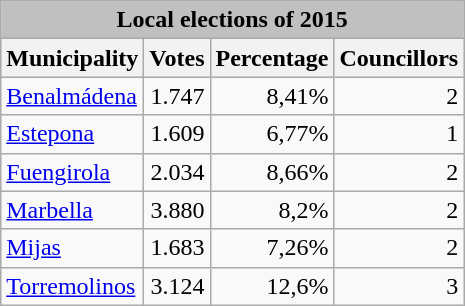<table class="wikitable">
<tr>
<td colspan="4" bgcolor="#C0C0C0" align="center"><strong>Local elections of 2015</strong></td>
</tr>
<tr bgcolor="#D8D8D8">
<th>Municipality</th>
<th>Votes</th>
<th>Percentage</th>
<th>Councillors</th>
</tr>
<tr>
<td><a href='#'>Benalmádena</a></td>
<td align="right">1.747</td>
<td align="right">8,41%</td>
<td align="right">2</td>
</tr>
<tr>
<td><a href='#'>Estepona</a></td>
<td align="right">1.609</td>
<td align="right">6,77%</td>
<td align="right">1</td>
</tr>
<tr>
<td><a href='#'>Fuengirola</a></td>
<td align="right">2.034</td>
<td align="right">8,66%</td>
<td align="right">2</td>
</tr>
<tr>
<td><a href='#'>Marbella</a></td>
<td align="right">3.880</td>
<td align="right">8,2%</td>
<td align="right">2</td>
</tr>
<tr>
<td><a href='#'>Mijas</a></td>
<td align="right">1.683</td>
<td align="right">7,26%</td>
<td align="right">2</td>
</tr>
<tr>
<td><a href='#'>Torremolinos</a></td>
<td align="right">3.124</td>
<td align="right">12,6%</td>
<td align="right">3</td>
</tr>
</table>
